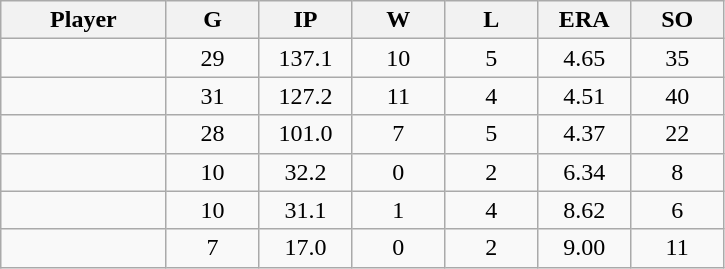<table class="wikitable sortable">
<tr>
<th bgcolor="#DDDDFF" width="16%">Player</th>
<th bgcolor="#DDDDFF" width="9%">G</th>
<th bgcolor="#DDDDFF" width="9%">IP</th>
<th bgcolor="#DDDDFF" width="9%">W</th>
<th bgcolor="#DDDDFF" width="9%">L</th>
<th bgcolor="#DDDDFF" width="9%">ERA</th>
<th bgcolor="#DDDDFF" width="9%">SO</th>
</tr>
<tr align="center">
<td></td>
<td>29</td>
<td>137.1</td>
<td>10</td>
<td>5</td>
<td>4.65</td>
<td>35</td>
</tr>
<tr align="center">
<td></td>
<td>31</td>
<td>127.2</td>
<td>11</td>
<td>4</td>
<td>4.51</td>
<td>40</td>
</tr>
<tr align="center">
<td></td>
<td>28</td>
<td>101.0</td>
<td>7</td>
<td>5</td>
<td>4.37</td>
<td>22</td>
</tr>
<tr align="center">
<td></td>
<td>10</td>
<td>32.2</td>
<td>0</td>
<td>2</td>
<td>6.34</td>
<td>8</td>
</tr>
<tr align="center">
<td></td>
<td>10</td>
<td>31.1</td>
<td>1</td>
<td>4</td>
<td>8.62</td>
<td>6</td>
</tr>
<tr align="center">
<td></td>
<td>7</td>
<td>17.0</td>
<td>0</td>
<td>2</td>
<td>9.00</td>
<td>11</td>
</tr>
</table>
